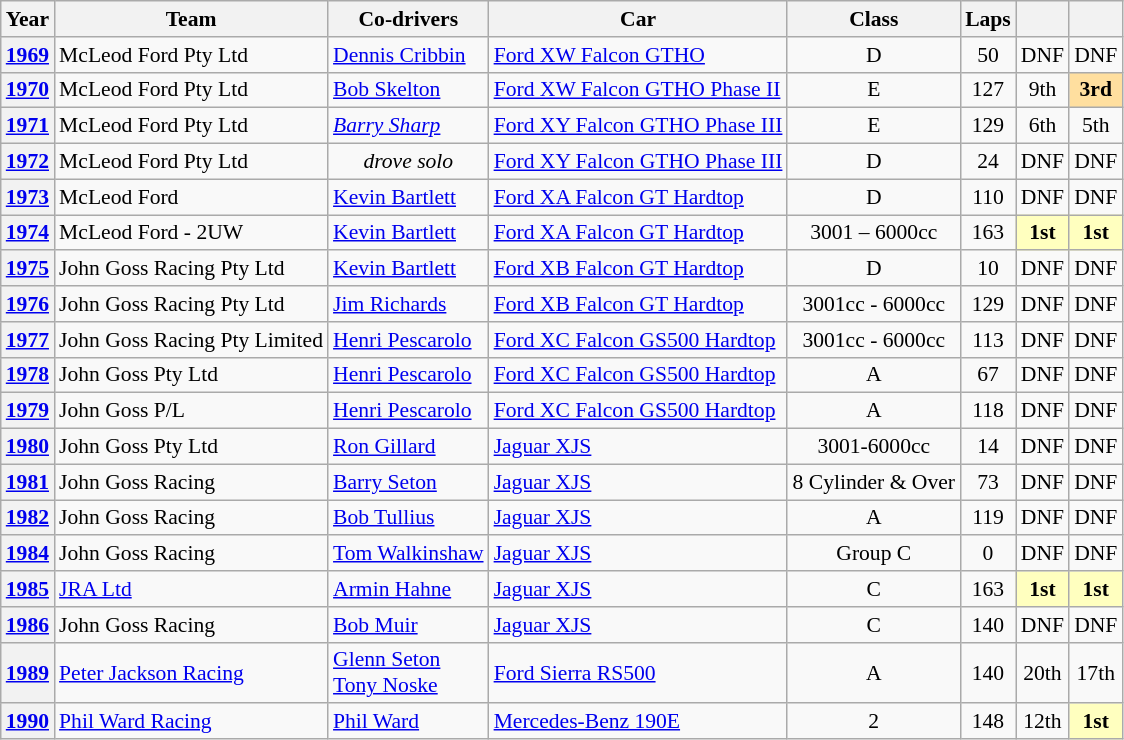<table class="wikitable" style="text-align:center; font-size:90%">
<tr>
<th>Year</th>
<th>Team</th>
<th>Co-drivers</th>
<th>Car</th>
<th>Class</th>
<th>Laps</th>
<th></th>
<th></th>
</tr>
<tr>
<th><a href='#'>1969</a></th>
<td align="left"> McLeod Ford Pty Ltd</td>
<td align="left"> <a href='#'>Dennis Cribbin</a></td>
<td align="left"><a href='#'>Ford XW Falcon GTHO</a></td>
<td>D</td>
<td>50</td>
<td>DNF</td>
<td>DNF</td>
</tr>
<tr>
<th><a href='#'>1970</a></th>
<td align="left"> McLeod Ford Pty Ltd</td>
<td align="left"> <a href='#'>Bob Skelton</a></td>
<td align="left"><a href='#'>Ford XW Falcon GTHO Phase II</a></td>
<td>E</td>
<td>127</td>
<td>9th</td>
<td style="background:#ffdf9f;"><strong>3rd</strong></td>
</tr>
<tr>
<th><a href='#'>1971</a></th>
<td align="left"> McLeod Ford Pty Ltd</td>
<td align="left"> <em><a href='#'>Barry Sharp</a></em></td>
<td align="left"><a href='#'>Ford XY Falcon GTHO Phase III</a></td>
<td>E</td>
<td>129</td>
<td>6th</td>
<td>5th</td>
</tr>
<tr>
<th><a href='#'>1972</a></th>
<td align="left"> McLeod Ford Pty Ltd</td>
<td><em>drove solo</em></td>
<td align="left"><a href='#'>Ford XY Falcon GTHO Phase III</a></td>
<td>D</td>
<td>24</td>
<td>DNF</td>
<td>DNF</td>
</tr>
<tr>
<th><a href='#'>1973</a></th>
<td align="left"> McLeod Ford</td>
<td align="left"> <a href='#'>Kevin Bartlett</a></td>
<td align="left"><a href='#'>Ford XA Falcon GT Hardtop</a></td>
<td>D</td>
<td>110</td>
<td>DNF</td>
<td>DNF</td>
</tr>
<tr>
<th><a href='#'>1974</a></th>
<td align="left"> McLeod Ford - 2UW</td>
<td align="left"> <a href='#'>Kevin Bartlett</a></td>
<td align="left"><a href='#'>Ford XA Falcon GT Hardtop</a></td>
<td>3001 – 6000cc</td>
<td>163</td>
<td style="background:#ffffbf;"><strong>1st</strong></td>
<td style="background:#ffffbf;"><strong>1st</strong></td>
</tr>
<tr>
<th><a href='#'>1975</a></th>
<td align="left"> John Goss Racing Pty Ltd</td>
<td align="left"> <a href='#'>Kevin Bartlett</a></td>
<td align="left"><a href='#'>Ford XB Falcon GT Hardtop</a></td>
<td>D</td>
<td>10</td>
<td>DNF</td>
<td>DNF</td>
</tr>
<tr>
<th><a href='#'>1976</a></th>
<td align="left"> John Goss Racing Pty Ltd</td>
<td align="left"> <a href='#'>Jim Richards</a></td>
<td align="left"><a href='#'>Ford XB Falcon GT Hardtop</a></td>
<td>3001cc - 6000cc</td>
<td>129</td>
<td>DNF</td>
<td>DNF</td>
</tr>
<tr>
<th><a href='#'>1977</a></th>
<td align="left"> John Goss Racing Pty Limited</td>
<td align="left"> <a href='#'>Henri Pescarolo</a></td>
<td align="left"><a href='#'>Ford XC Falcon GS500 Hardtop</a></td>
<td>3001cc - 6000cc</td>
<td>113</td>
<td>DNF</td>
<td>DNF</td>
</tr>
<tr>
<th><a href='#'>1978</a></th>
<td align="left"> John Goss Pty Ltd</td>
<td align="left"> <a href='#'>Henri Pescarolo</a></td>
<td align="left"><a href='#'>Ford XC Falcon GS500 Hardtop</a></td>
<td>A</td>
<td>67</td>
<td>DNF</td>
<td>DNF</td>
</tr>
<tr>
<th><a href='#'>1979</a></th>
<td align="left"> John Goss P/L</td>
<td align="left"> <a href='#'>Henri Pescarolo</a></td>
<td align="left"><a href='#'>Ford XC Falcon GS500 Hardtop</a></td>
<td>A</td>
<td>118</td>
<td>DNF</td>
<td>DNF</td>
</tr>
<tr>
<th><a href='#'>1980</a></th>
<td align="left"> John Goss Pty Ltd</td>
<td align="left"> <a href='#'>Ron Gillard</a></td>
<td align="left"><a href='#'>Jaguar XJS</a></td>
<td>3001-6000cc</td>
<td>14</td>
<td>DNF</td>
<td>DNF</td>
</tr>
<tr>
<th><a href='#'>1981</a></th>
<td align="left"> John Goss Racing</td>
<td align="left"> <a href='#'>Barry Seton</a></td>
<td align="left"><a href='#'>Jaguar XJS</a></td>
<td>8 Cylinder & Over</td>
<td>73</td>
<td>DNF</td>
<td>DNF</td>
</tr>
<tr>
<th><a href='#'>1982</a></th>
<td align="left"> John Goss Racing</td>
<td align="left"> <a href='#'>Bob Tullius</a></td>
<td align="left"><a href='#'>Jaguar XJS</a></td>
<td>A</td>
<td>119</td>
<td>DNF</td>
<td>DNF</td>
</tr>
<tr>
<th><a href='#'>1984</a></th>
<td align="left"> John Goss Racing</td>
<td align="left"> <a href='#'>Tom Walkinshaw</a></td>
<td align="left"><a href='#'>Jaguar XJS</a></td>
<td>Group C</td>
<td>0</td>
<td>DNF</td>
<td>DNF</td>
</tr>
<tr>
<th><a href='#'>1985</a></th>
<td align="left"> <a href='#'>JRA Ltd</a></td>
<td align="left"> <a href='#'>Armin Hahne</a></td>
<td align="left"><a href='#'>Jaguar XJS</a></td>
<td>C</td>
<td>163</td>
<td style="background:#ffffbf;"><strong>1st</strong></td>
<td style="background:#ffffbf;"><strong>1st</strong></td>
</tr>
<tr>
<th><a href='#'>1986</a></th>
<td align="left"> John Goss Racing</td>
<td align="left"> <a href='#'>Bob Muir</a></td>
<td align="left"><a href='#'>Jaguar XJS</a></td>
<td>C</td>
<td>140</td>
<td>DNF</td>
<td>DNF</td>
</tr>
<tr>
<th><a href='#'>1989</a></th>
<td align="left"> <a href='#'>Peter Jackson Racing</a></td>
<td align="left"> <a href='#'>Glenn Seton</a><br> <a href='#'>Tony Noske</a></td>
<td align="left"><a href='#'>Ford Sierra RS500</a></td>
<td>A</td>
<td>140</td>
<td>20th</td>
<td>17th</td>
</tr>
<tr>
<th><a href='#'>1990</a></th>
<td align="left"> <a href='#'>Phil Ward Racing</a></td>
<td align="left"> <a href='#'>Phil Ward</a></td>
<td align="left"><a href='#'>Mercedes-Benz 190E</a></td>
<td>2</td>
<td>148</td>
<td>12th</td>
<td style="background:#ffffbf;"><strong>1st</strong></td>
</tr>
</table>
